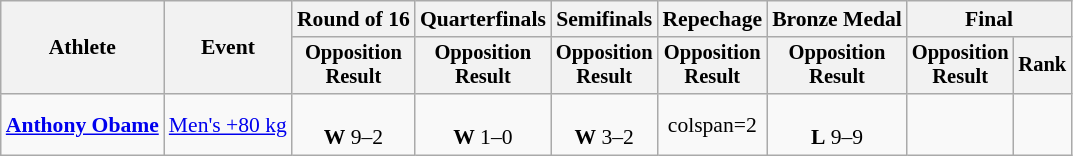<table class="wikitable" style="font-size:90%">
<tr>
<th rowspan="2">Athlete</th>
<th rowspan="2">Event</th>
<th>Round of 16</th>
<th>Quarterfinals</th>
<th>Semifinals</th>
<th>Repechage</th>
<th>Bronze Medal</th>
<th colspan=2>Final</th>
</tr>
<tr style="font-size:95%">
<th>Opposition<br>Result</th>
<th>Opposition<br>Result</th>
<th>Opposition<br>Result</th>
<th>Opposition<br>Result</th>
<th>Opposition<br>Result</th>
<th>Opposition<br>Result</th>
<th>Rank</th>
</tr>
<tr align=center>
<td align=left><strong><a href='#'>Anthony Obame</a></strong></td>
<td align=left><a href='#'>Men's +80 kg</a></td>
<td><br><strong>W</strong> 9–2</td>
<td><br><strong>W</strong> 1–0 </td>
<td><br><strong>W</strong> 3–2</td>
<td>colspan=2 </td>
<td><br><strong>L</strong> 9–9 </td>
<td></td>
</tr>
</table>
